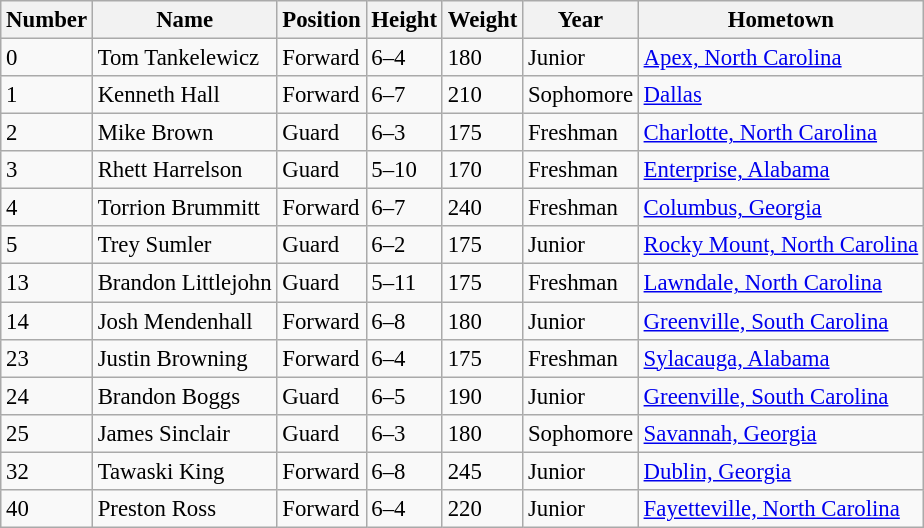<table class="wikitable" style="font-size: 95%;">
<tr>
<th>Number</th>
<th>Name</th>
<th>Position</th>
<th>Height</th>
<th>Weight</th>
<th>Year</th>
<th>Hometown</th>
</tr>
<tr>
<td>0</td>
<td>Tom Tankelewicz</td>
<td>Forward</td>
<td>6–4</td>
<td>180</td>
<td>Junior</td>
<td><a href='#'>Apex, North Carolina</a></td>
</tr>
<tr>
<td>1</td>
<td>Kenneth Hall</td>
<td>Forward</td>
<td>6–7</td>
<td>210</td>
<td>Sophomore</td>
<td><a href='#'>Dallas</a></td>
</tr>
<tr>
<td>2</td>
<td>Mike Brown</td>
<td>Guard</td>
<td>6–3</td>
<td>175</td>
<td>Freshman</td>
<td><a href='#'>Charlotte, North Carolina</a></td>
</tr>
<tr>
<td>3</td>
<td>Rhett Harrelson</td>
<td>Guard</td>
<td>5–10</td>
<td>170</td>
<td>Freshman</td>
<td><a href='#'>Enterprise, Alabama</a></td>
</tr>
<tr>
<td>4</td>
<td>Torrion Brummitt</td>
<td>Forward</td>
<td>6–7</td>
<td>240</td>
<td>Freshman</td>
<td><a href='#'>Columbus, Georgia</a></td>
</tr>
<tr>
<td>5</td>
<td>Trey Sumler</td>
<td>Guard</td>
<td>6–2</td>
<td>175</td>
<td>Junior</td>
<td><a href='#'>Rocky Mount, North Carolina</a></td>
</tr>
<tr>
<td>13</td>
<td>Brandon Littlejohn</td>
<td>Guard</td>
<td>5–11</td>
<td>175</td>
<td>Freshman</td>
<td><a href='#'>Lawndale, North Carolina</a></td>
</tr>
<tr>
<td>14</td>
<td>Josh Mendenhall</td>
<td>Forward</td>
<td>6–8</td>
<td>180</td>
<td>Junior</td>
<td><a href='#'>Greenville, South Carolina</a></td>
</tr>
<tr>
<td>23</td>
<td>Justin Browning</td>
<td>Forward</td>
<td>6–4</td>
<td>175</td>
<td>Freshman</td>
<td><a href='#'>Sylacauga, Alabama</a></td>
</tr>
<tr>
<td>24</td>
<td>Brandon Boggs</td>
<td>Guard</td>
<td>6–5</td>
<td>190</td>
<td>Junior</td>
<td><a href='#'>Greenville, South Carolina</a></td>
</tr>
<tr>
<td>25</td>
<td>James Sinclair</td>
<td>Guard</td>
<td>6–3</td>
<td>180</td>
<td>Sophomore</td>
<td><a href='#'>Savannah, Georgia</a></td>
</tr>
<tr>
<td>32</td>
<td>Tawaski King</td>
<td>Forward</td>
<td>6–8</td>
<td>245</td>
<td>Junior</td>
<td><a href='#'>Dublin, Georgia</a></td>
</tr>
<tr>
<td>40</td>
<td>Preston Ross</td>
<td>Forward</td>
<td>6–4</td>
<td>220</td>
<td>Junior</td>
<td><a href='#'>Fayetteville, North Carolina</a></td>
</tr>
</table>
